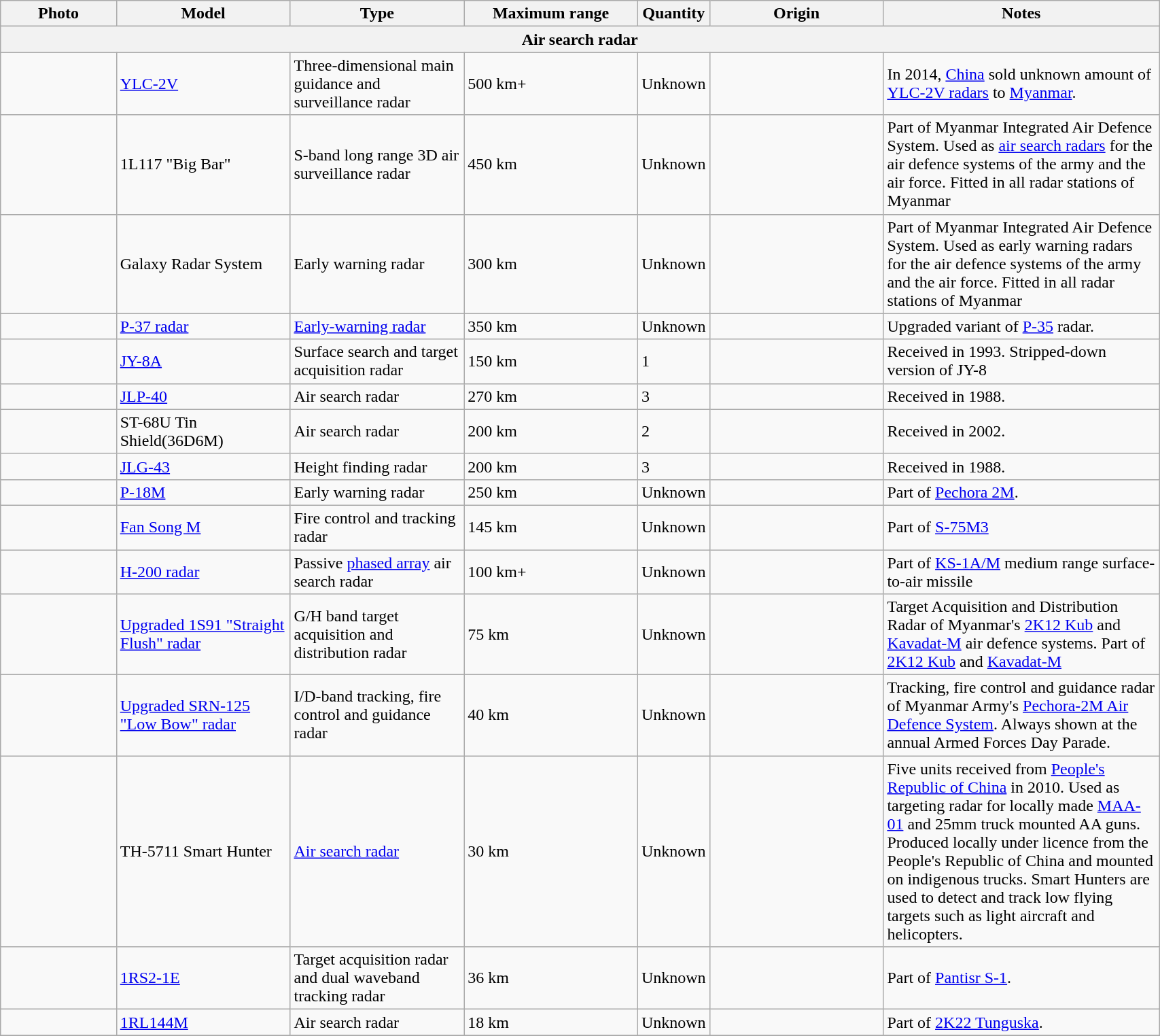<table class="wikitable" style="width:90%;">
<tr>
<th width="10%">Photo</th>
<th width="15%">Model</th>
<th width="15%">Type</th>
<th width="15%">Maximum range</th>
<th width="5%">Quantity</th>
<th width="15%">Origin</th>
<th>Notes</th>
</tr>
<tr>
<th colspan="8">Air search radar</th>
</tr>
<tr>
<td></td>
<td><a href='#'>YLC-2V</a></td>
<td>Three-dimensional main guidance and surveillance radar</td>
<td>500 km+</td>
<td>Unknown</td>
<td></td>
<td>In 2014, <a href='#'>China</a> sold unknown amount of <a href='#'>YLC-2V radars</a> to <a href='#'>Myanmar</a>.</td>
</tr>
<tr>
<td></td>
<td>1L117 "Big Bar"</td>
<td>S-band long range 3D air surveillance radar</td>
<td>450 km</td>
<td>Unknown</td>
<td></td>
<td>Part of Myanmar Integrated Air Defence System. Used as <a href='#'>air search radars</a> for the air defence systems of the army and the air force. Fitted in all radar stations of Myanmar</td>
</tr>
<tr>
<td></td>
<td>Galaxy Radar System</td>
<td>Early warning radar</td>
<td>300 km</td>
<td>Unknown</td>
<td></td>
<td>Part of Myanmar Integrated Air Defence System. Used as early warning radars for the air defence systems of the army and the air force. Fitted in all radar stations of Myanmar</td>
</tr>
<tr>
<td></td>
<td><a href='#'>P-37 radar</a></td>
<td><a href='#'>Early-warning radar</a></td>
<td>350 km</td>
<td>Unknown</td>
<td></td>
<td>Upgraded variant of <a href='#'>P-35</a> radar.</td>
</tr>
<tr>
<td></td>
<td><a href='#'>JY-8A</a></td>
<td>Surface search and target acquisition radar</td>
<td>150 km</td>
<td>1</td>
<td></td>
<td>Received in 1993. Stripped-down version of JY-8</td>
</tr>
<tr>
<td></td>
<td><a href='#'>JLP-40</a></td>
<td>Air search radar</td>
<td>270 km</td>
<td>3</td>
<td></td>
<td>Received in 1988.</td>
</tr>
<tr>
<td></td>
<td>ST-68U Tin Shield(36D6M)</td>
<td>Air search radar</td>
<td>200 km</td>
<td>2</td>
<td></td>
<td>Received in 2002.</td>
</tr>
<tr>
<td></td>
<td><a href='#'>JLG-43</a></td>
<td>Height finding radar</td>
<td>200 km</td>
<td>3</td>
<td></td>
<td>Received in 1988.</td>
</tr>
<tr>
<td></td>
<td><a href='#'>P-18M</a></td>
<td>Early warning radar</td>
<td>250 km</td>
<td>Unknown</td>
<td></td>
<td>Part of <a href='#'>Pechora 2M</a>.</td>
</tr>
<tr>
<td></td>
<td><a href='#'>Fan Song M</a></td>
<td>Fire control and tracking radar</td>
<td>145 km</td>
<td>Unknown</td>
<td></td>
<td>Part of <a href='#'>S-75M3</a></td>
</tr>
<tr>
<td></td>
<td><a href='#'>H-200 radar</a></td>
<td>Passive <a href='#'>phased array</a> air search radar</td>
<td>100 km+</td>
<td>Unknown</td>
<td></td>
<td>Part of <a href='#'>KS-1A/M</a> medium range surface-to-air missile</td>
</tr>
<tr>
<td></td>
<td><a href='#'>Upgraded 1S91 "Straight Flush" radar</a></td>
<td>G/H band target acquisition and distribution radar</td>
<td>75 km</td>
<td>Unknown</td>
<td></td>
<td>Target Acquisition and Distribution Radar of Myanmar's <a href='#'>2K12 Kub</a> and <a href='#'>Kavadat-M</a> air defence systems. Part of <a href='#'>2K12 Kub</a> and <a href='#'>Kavadat-M</a></td>
</tr>
<tr>
<td></td>
<td><a href='#'>Upgraded SRN-125 "Low Bow" radar</a></td>
<td>I/D-band tracking, fire control and guidance radar</td>
<td>40 km</td>
<td>Unknown</td>
<td></td>
<td>Tracking, fire control and guidance radar of Myanmar Army's <a href='#'>Pechora-2M Air Defence System</a>. Always shown at the annual Armed Forces Day Parade.</td>
</tr>
<tr>
<td></td>
<td>TH-5711 Smart Hunter</td>
<td><a href='#'>Air search radar</a></td>
<td>30 km</td>
<td>Unknown</td>
<td></td>
<td>Five units received from <a href='#'>People's Republic of China</a> in 2010. Used as targeting radar for locally made <a href='#'>MAA-01</a> and 25mm truck mounted AA guns. Produced locally under licence from the People's Republic of China and mounted on indigenous trucks. Smart Hunters are used to detect and track low flying targets such as light aircraft and helicopters.</td>
</tr>
<tr>
<td></td>
<td><a href='#'>1RS2-1E</a></td>
<td>Target acquisition radar and dual waveband tracking radar</td>
<td>36 km</td>
<td>Unknown</td>
<td></td>
<td>Part of <a href='#'>Pantisr S-1</a>.</td>
</tr>
<tr>
<td></td>
<td><a href='#'>1RL144M</a></td>
<td>Air search radar</td>
<td>18 km</td>
<td>Unknown</td>
<td></td>
<td>Part of <a href='#'>2K22 Tunguska</a>.</td>
</tr>
<tr>
</tr>
</table>
